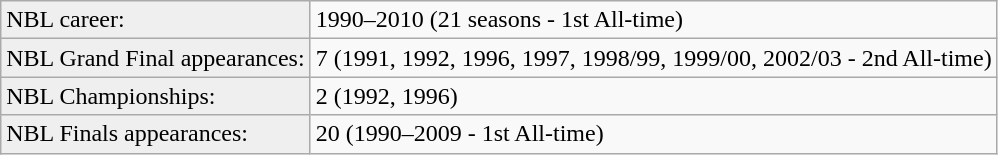<table class="wikitable">
<tr align=left>
<td style="background:#efefef;">NBL career:</td>
<td>1990–2010 (21 seasons - 1st All-time)</td>
</tr>
<tr align=left>
<td style="background:#efefef;">NBL Grand Final appearances:</td>
<td>7 (1991, 1992, 1996, 1997, 1998/99, 1999/00, 2002/03 - 2nd All-time)</td>
</tr>
<tr align=left>
<td style="background:#efefef;">NBL Championships:</td>
<td>2 (1992, 1996)</td>
</tr>
<tr align=left>
<td style="background:#efefef;">NBL Finals appearances:</td>
<td>20 (1990–2009 - 1st All-time)</td>
</tr>
</table>
